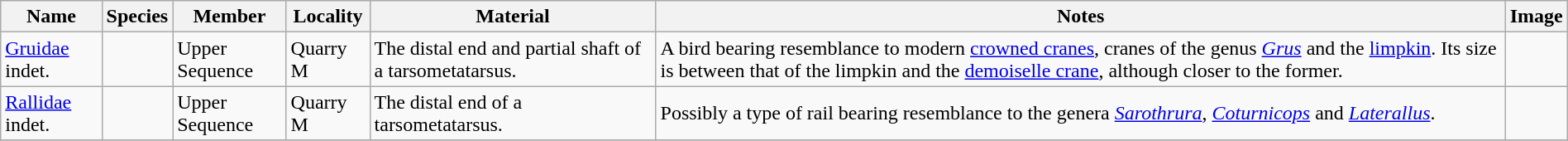<table class="wikitable" align="center" width="100%">
<tr>
<th>Name</th>
<th>Species</th>
<th>Member</th>
<th>Locality</th>
<th>Material</th>
<th>Notes</th>
<th>Image</th>
</tr>
<tr>
<td><a href='#'>Gruidae</a> indet.</td>
<td></td>
<td>Upper Sequence</td>
<td>Quarry M</td>
<td>The distal end and partial shaft of a tarsometatarsus.</td>
<td>A bird bearing resemblance to modern <a href='#'>crowned cranes</a>, cranes of the genus <em><a href='#'>Grus</a></em> and the <a href='#'>limpkin</a>. Its size is between that of the limpkin and the <a href='#'>demoiselle crane</a>, although closer to the former.</td>
<td></td>
</tr>
<tr>
<td><a href='#'>Rallidae</a> indet.</td>
<td></td>
<td>Upper Sequence</td>
<td>Quarry M</td>
<td>The distal end of a tarsometatarsus.</td>
<td>Possibly a type of rail bearing resemblance to the genera <em><a href='#'>Sarothrura</a></em>, <em><a href='#'>Coturnicops</a></em> and <em><a href='#'>Laterallus</a></em>.</td>
<td></td>
</tr>
<tr>
</tr>
</table>
